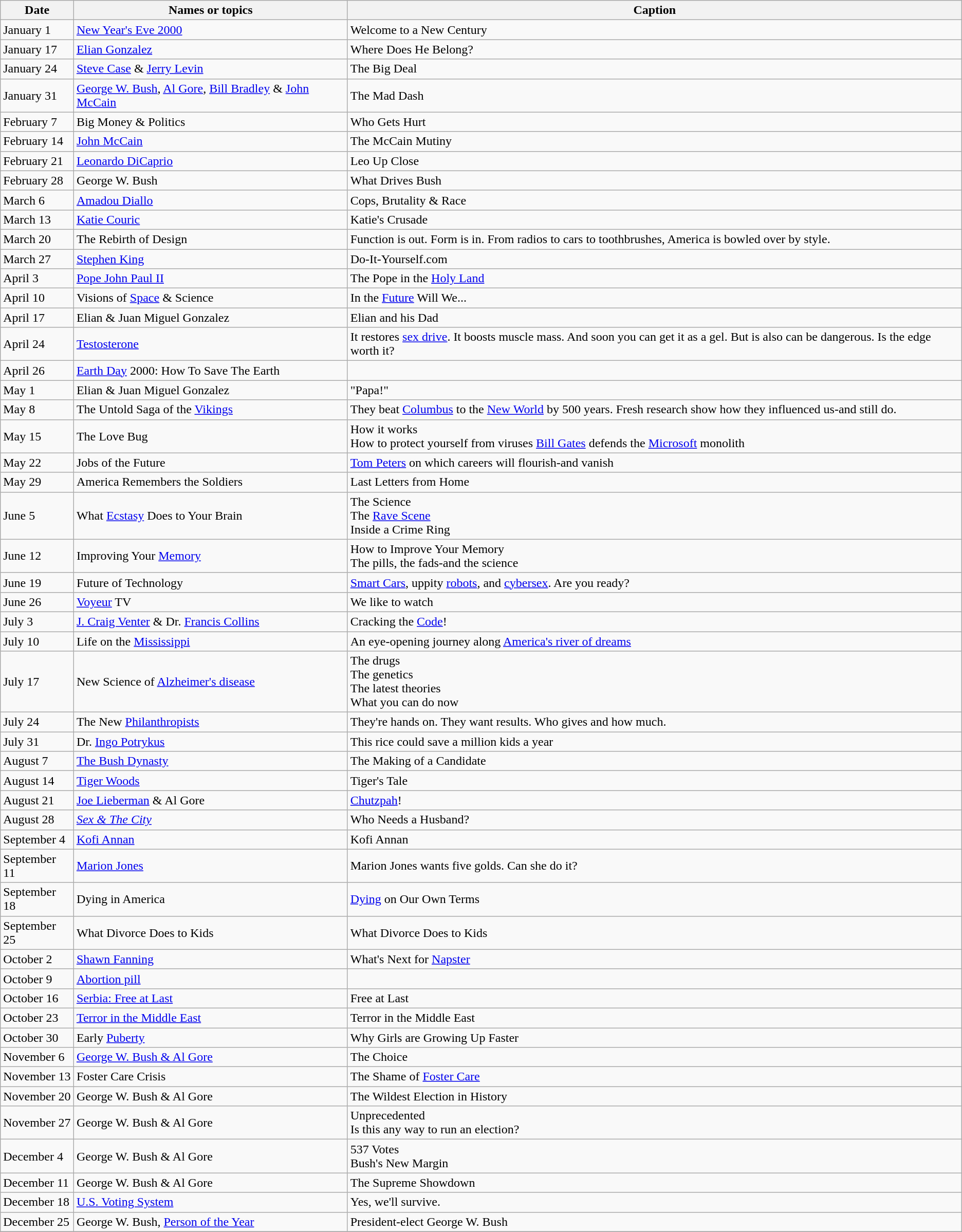<table class="wikitable">
<tr>
<th>Date</th>
<th>Names or topics</th>
<th>Caption</th>
</tr>
<tr>
<td>January 1</td>
<td><a href='#'>New Year's Eve 2000</a></td>
<td>Welcome to a New Century</td>
</tr>
<tr>
<td>January 17</td>
<td><a href='#'>Elian Gonzalez</a></td>
<td>Where Does He Belong?</td>
</tr>
<tr>
<td>January 24</td>
<td><a href='#'>Steve Case</a> & <a href='#'>Jerry Levin</a></td>
<td>The Big Deal</td>
</tr>
<tr>
<td>January 31</td>
<td><a href='#'>George W. Bush</a>, <a href='#'>Al Gore</a>, <a href='#'>Bill Bradley</a> & <a href='#'>John McCain</a></td>
<td>The Mad Dash</td>
</tr>
<tr>
<td>February 7</td>
<td>Big Money & Politics</td>
<td>Who Gets Hurt</td>
</tr>
<tr>
<td>February 14</td>
<td><a href='#'>John McCain</a></td>
<td>The McCain Mutiny</td>
</tr>
<tr>
<td>February 21</td>
<td><a href='#'>Leonardo DiCaprio</a></td>
<td>Leo Up Close</td>
</tr>
<tr>
<td>February 28</td>
<td>George W. Bush</td>
<td>What Drives Bush</td>
</tr>
<tr>
<td>March 6</td>
<td><a href='#'>Amadou Diallo</a></td>
<td>Cops, Brutality & Race</td>
</tr>
<tr>
<td>March 13</td>
<td><a href='#'>Katie Couric</a></td>
<td>Katie's Crusade</td>
</tr>
<tr>
<td>March 20</td>
<td>The Rebirth of Design</td>
<td>Function is out. Form is in. From radios to cars to toothbrushes, America is bowled over by style.</td>
</tr>
<tr>
<td>March 27</td>
<td><a href='#'>Stephen King</a></td>
<td>Do-It-Yourself.com</td>
</tr>
<tr>
<td>April 3</td>
<td><a href='#'>Pope John Paul II</a></td>
<td>The Pope in the <a href='#'>Holy Land</a></td>
</tr>
<tr>
<td>April 10</td>
<td>Visions of <a href='#'>Space</a> & Science</td>
<td>In the <a href='#'>Future</a> Will We...</td>
</tr>
<tr>
<td>April 17</td>
<td>Elian & Juan Miguel Gonzalez</td>
<td>Elian and his Dad</td>
</tr>
<tr>
<td>April 24</td>
<td><a href='#'>Testosterone</a></td>
<td>It restores <a href='#'>sex drive</a>. It boosts muscle mass. And soon you can get it as a gel. But is also can be dangerous. Is the  edge worth it?</td>
</tr>
<tr>
<td>April 26</td>
<td><a href='#'>Earth Day</a> 2000: How To Save The Earth</td>
<td></td>
</tr>
<tr>
<td>May 1</td>
<td>Elian & Juan Miguel Gonzalez</td>
<td>"Papa!"</td>
</tr>
<tr>
<td>May 8</td>
<td>The Untold Saga of the <a href='#'>Vikings</a></td>
<td>They beat <a href='#'>Columbus</a> to the <a href='#'>New World</a> by 500 years. Fresh research show how they influenced us-and still do.</td>
</tr>
<tr>
<td>May 15</td>
<td>The Love Bug</td>
<td>How it works<br>How to protect yourself from viruses
<a href='#'>Bill Gates</a> defends the <a href='#'>Microsoft</a> monolith</td>
</tr>
<tr>
<td>May 22</td>
<td>Jobs of the Future</td>
<td><a href='#'>Tom Peters</a> on which careers will flourish-and vanish</td>
</tr>
<tr>
<td>May 29</td>
<td>America Remembers the Soldiers</td>
<td>Last Letters from Home</td>
</tr>
<tr>
<td>June 5</td>
<td>What <a href='#'>Ecstasy</a> Does to Your Brain</td>
<td>The Science<br>The <a href='#'>Rave Scene</a><br>Inside a Crime Ring</td>
</tr>
<tr>
<td>June 12</td>
<td>Improving Your <a href='#'>Memory</a></td>
<td>How to Improve Your Memory<br>The pills, the fads-and the science</td>
</tr>
<tr>
<td>June 19</td>
<td>Future of Technology</td>
<td><a href='#'>Smart Cars</a>, uppity <a href='#'>robots</a>, and <a href='#'>cybersex</a>. Are you ready?</td>
</tr>
<tr>
<td>June 26</td>
<td><a href='#'>Voyeur</a> TV</td>
<td>We like to watch</td>
</tr>
<tr>
<td>July 3</td>
<td><a href='#'>J. Craig Venter</a> & Dr. <a href='#'>Francis Collins</a></td>
<td>Cracking the <a href='#'>Code</a>!</td>
</tr>
<tr>
<td>July 10</td>
<td>Life on the <a href='#'>Mississippi</a></td>
<td>An eye-opening journey along <a href='#'>America's river of dreams</a></td>
</tr>
<tr>
<td>July 17</td>
<td>New Science of <a href='#'>Alzheimer's disease</a></td>
<td>The drugs<br>The genetics<br>The latest theories<br>What you can do now</td>
</tr>
<tr>
<td>July 24</td>
<td>The New <a href='#'>Philanthropists</a></td>
<td>They're hands on. They want results. Who gives and how much.</td>
</tr>
<tr>
<td>July 31</td>
<td>Dr. <a href='#'>Ingo Potrykus</a></td>
<td>This rice could save a million kids a year</td>
</tr>
<tr>
<td>August 7</td>
<td><a href='#'>The Bush Dynasty</a></td>
<td>The Making of a Candidate</td>
</tr>
<tr>
<td>August 14</td>
<td><a href='#'>Tiger Woods</a></td>
<td>Tiger's Tale</td>
</tr>
<tr>
<td>August 21</td>
<td><a href='#'>Joe Lieberman</a> & Al Gore</td>
<td><a href='#'>Chutzpah</a>!</td>
</tr>
<tr>
<td>August 28</td>
<td><em><a href='#'>Sex & The City</a></em></td>
<td>Who Needs a Husband?</td>
</tr>
<tr>
<td>September 4</td>
<td><a href='#'>Kofi Annan</a></td>
<td>Kofi Annan</td>
</tr>
<tr>
<td>September 11</td>
<td><a href='#'>Marion Jones</a></td>
<td>Marion Jones wants five golds. Can she do it?</td>
</tr>
<tr>
<td>September 18</td>
<td>Dying in America</td>
<td><a href='#'>Dying</a> on Our Own Terms</td>
</tr>
<tr>
<td>September 25</td>
<td>What Divorce Does to Kids</td>
<td>What Divorce Does to Kids</td>
</tr>
<tr>
<td>October 2</td>
<td><a href='#'>Shawn Fanning</a></td>
<td>What's Next for <a href='#'>Napster</a></td>
</tr>
<tr>
<td>October 9</td>
<td><a href='#'>Abortion pill</a></td>
<td></td>
</tr>
<tr>
<td>October 16</td>
<td><a href='#'>Serbia: Free at Last</a></td>
<td>Free at Last</td>
</tr>
<tr>
<td>October 23</td>
<td><a href='#'>Terror in the Middle East</a></td>
<td>Terror in the Middle East</td>
</tr>
<tr>
<td>October 30</td>
<td>Early <a href='#'>Puberty</a></td>
<td>Why Girls are Growing Up Faster</td>
</tr>
<tr>
<td>November 6</td>
<td><a href='#'>George W. Bush & Al Gore</a></td>
<td>The Choice</td>
</tr>
<tr>
<td>November 13</td>
<td>Foster Care Crisis</td>
<td>The Shame of <a href='#'>Foster Care</a></td>
</tr>
<tr>
<td>November 20</td>
<td>George W. Bush & Al Gore</td>
<td>The Wildest Election in History</td>
</tr>
<tr>
<td>November 27</td>
<td>George W. Bush & Al Gore</td>
<td>Unprecedented<br>Is this any way to run an election?</td>
</tr>
<tr>
<td>December 4</td>
<td>George W. Bush & Al Gore</td>
<td>537 Votes<br>Bush's New Margin</td>
</tr>
<tr>
<td>December 11</td>
<td>George W. Bush & Al Gore</td>
<td>The Supreme Showdown</td>
</tr>
<tr>
<td>December 18</td>
<td><a href='#'>U.S. Voting System</a></td>
<td>Yes, we'll survive.</td>
</tr>
<tr>
<td>December 25</td>
<td>George W. Bush, <a href='#'>Person of the Year</a></td>
<td>President-elect George W. Bush</td>
</tr>
<tr>
</tr>
</table>
